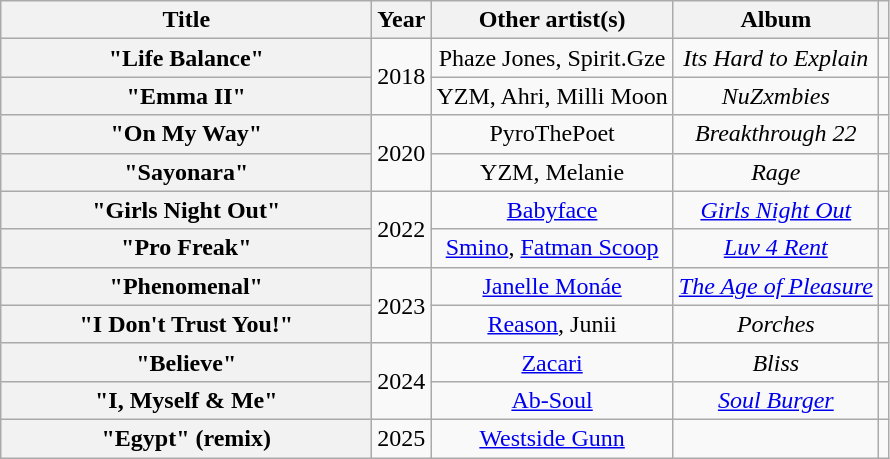<table class="wikitable plainrowheaders" style="text-align: center;">
<tr>
<th scope="col" style="width:15em;">Title</th>
<th scope="col" style="width:1em;">Year</th>
<th scope="col">Other artist(s)</th>
<th scope="col">Album</th>
<th scope="col"></th>
</tr>
<tr>
<th scope="row">"Life Balance"</th>
<td rowspan="2">2018</td>
<td>Phaze Jones, Spirit.Gze</td>
<td><em>Its Hard to Explain</em></td>
<td></td>
</tr>
<tr>
<th scope="row">"Emma II"</th>
<td>YZM, Ahri, Milli Moon</td>
<td><em>NuZxmbies</em></td>
<td></td>
</tr>
<tr>
<th scope="row">"On My Way"</th>
<td rowspan="2">2020</td>
<td>PyroThePoet</td>
<td><em>Breakthrough 22</em></td>
<td></td>
</tr>
<tr>
<th scope="row">"Sayonara"</th>
<td>YZM, Melanie</td>
<td><em>Rage</em></td>
<td></td>
</tr>
<tr>
<th scope="row">"Girls Night Out"</th>
<td rowspan="2">2022</td>
<td><a href='#'>Babyface</a></td>
<td><em><a href='#'>Girls Night Out</a></em></td>
<td></td>
</tr>
<tr>
<th scope="row">"Pro Freak"</th>
<td><a href='#'>Smino</a>, <a href='#'>Fatman Scoop</a></td>
<td><em><a href='#'>Luv 4 Rent</a></em></td>
<td></td>
</tr>
<tr>
<th scope="row">"Phenomenal"</th>
<td rowspan="2">2023</td>
<td><a href='#'>Janelle Monáe</a></td>
<td><em><a href='#'>The Age of Pleasure</a></em></td>
<td></td>
</tr>
<tr>
<th scope="row">"I Don't Trust You!"</th>
<td><a href='#'>Reason</a>, Junii</td>
<td><em>Porches</em></td>
<td></td>
</tr>
<tr>
<th scope="row">"Believe"</th>
<td rowspan="2">2024</td>
<td><a href='#'>Zacari</a></td>
<td><em>Bliss</em></td>
<td></td>
</tr>
<tr>
<th scope="row">"I, Myself & Me"</th>
<td><a href='#'>Ab-Soul</a></td>
<td><em><a href='#'>Soul Burger</a></em></td>
<td></td>
</tr>
<tr>
<th scope="row">"Egypt" (remix)</th>
<td>2025</td>
<td><a href='#'>Westside Gunn</a></td>
<td></td>
<td></td>
</tr>
</table>
